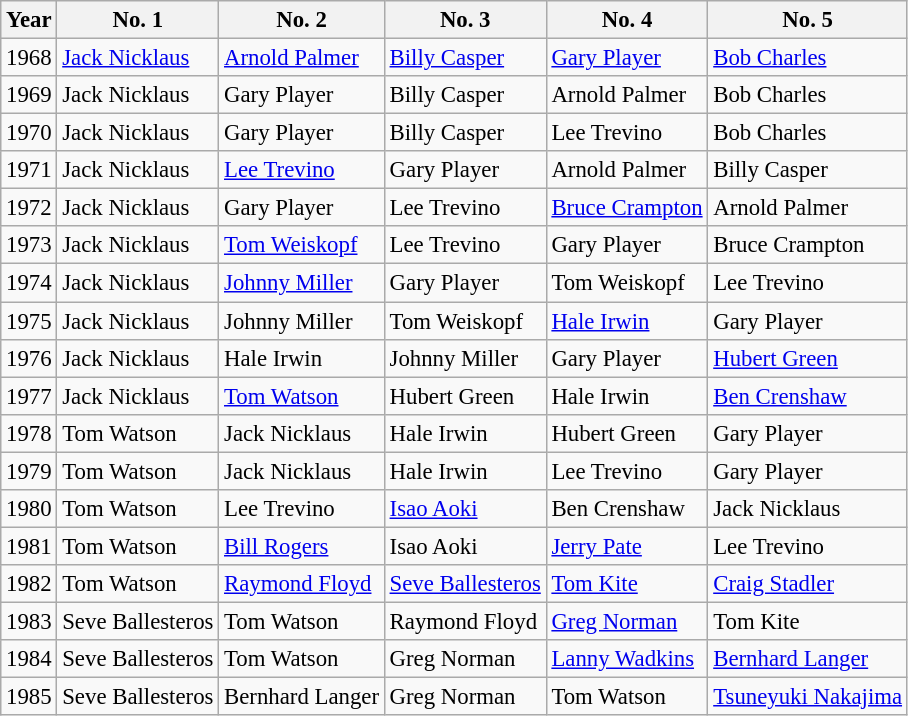<table class="wikitable" style="font-size:95%;">
<tr>
<th>Year</th>
<th>No. 1</th>
<th>No. 2</th>
<th>No. 3</th>
<th>No. 4</th>
<th>No. 5</th>
</tr>
<tr>
<td>1968</td>
<td><a href='#'>Jack Nicklaus</a></td>
<td><a href='#'>Arnold Palmer</a></td>
<td><a href='#'>Billy Casper</a></td>
<td><a href='#'>Gary Player</a></td>
<td><a href='#'>Bob Charles</a></td>
</tr>
<tr>
<td>1969</td>
<td>Jack Nicklaus</td>
<td>Gary Player</td>
<td>Billy Casper</td>
<td>Arnold Palmer</td>
<td>Bob Charles</td>
</tr>
<tr>
<td>1970</td>
<td>Jack Nicklaus</td>
<td>Gary Player</td>
<td>Billy Casper</td>
<td>Lee Trevino</td>
<td>Bob Charles</td>
</tr>
<tr>
<td>1971</td>
<td>Jack Nicklaus</td>
<td><a href='#'>Lee Trevino</a></td>
<td>Gary Player</td>
<td>Arnold Palmer</td>
<td>Billy Casper</td>
</tr>
<tr>
<td>1972</td>
<td>Jack Nicklaus</td>
<td>Gary Player</td>
<td>Lee Trevino</td>
<td><a href='#'>Bruce Crampton</a></td>
<td>Arnold Palmer</td>
</tr>
<tr>
<td>1973</td>
<td>Jack Nicklaus</td>
<td><a href='#'>Tom Weiskopf</a></td>
<td>Lee Trevino</td>
<td>Gary Player</td>
<td>Bruce Crampton</td>
</tr>
<tr>
<td>1974</td>
<td>Jack Nicklaus</td>
<td><a href='#'>Johnny Miller</a></td>
<td>Gary Player</td>
<td>Tom Weiskopf</td>
<td>Lee Trevino</td>
</tr>
<tr>
<td>1975</td>
<td>Jack Nicklaus</td>
<td>Johnny Miller</td>
<td>Tom Weiskopf</td>
<td><a href='#'>Hale Irwin</a></td>
<td>Gary Player</td>
</tr>
<tr>
<td>1976</td>
<td>Jack Nicklaus</td>
<td>Hale Irwin</td>
<td>Johnny Miller</td>
<td>Gary Player</td>
<td><a href='#'>Hubert Green</a></td>
</tr>
<tr>
<td>1977</td>
<td>Jack Nicklaus</td>
<td><a href='#'>Tom Watson</a></td>
<td>Hubert Green</td>
<td>Hale Irwin</td>
<td><a href='#'>Ben Crenshaw</a></td>
</tr>
<tr>
<td>1978</td>
<td>Tom Watson</td>
<td>Jack Nicklaus</td>
<td>Hale Irwin</td>
<td>Hubert Green</td>
<td>Gary Player</td>
</tr>
<tr>
<td>1979</td>
<td>Tom Watson</td>
<td>Jack Nicklaus</td>
<td>Hale Irwin</td>
<td>Lee Trevino</td>
<td>Gary Player</td>
</tr>
<tr>
<td>1980</td>
<td>Tom Watson</td>
<td>Lee Trevino</td>
<td><a href='#'>Isao Aoki</a></td>
<td>Ben Crenshaw</td>
<td>Jack Nicklaus</td>
</tr>
<tr>
<td>1981</td>
<td>Tom Watson</td>
<td><a href='#'>Bill Rogers</a></td>
<td>Isao Aoki</td>
<td><a href='#'>Jerry Pate</a></td>
<td>Lee Trevino</td>
</tr>
<tr>
<td>1982</td>
<td>Tom Watson</td>
<td><a href='#'>Raymond Floyd</a></td>
<td><a href='#'>Seve Ballesteros</a></td>
<td><a href='#'>Tom Kite</a></td>
<td><a href='#'>Craig Stadler</a></td>
</tr>
<tr>
<td>1983</td>
<td>Seve Ballesteros</td>
<td>Tom Watson</td>
<td>Raymond Floyd</td>
<td><a href='#'>Greg Norman</a></td>
<td>Tom Kite</td>
</tr>
<tr>
<td>1984</td>
<td>Seve Ballesteros</td>
<td>Tom Watson</td>
<td>Greg Norman</td>
<td><a href='#'>Lanny Wadkins</a></td>
<td><a href='#'>Bernhard Langer</a></td>
</tr>
<tr>
<td>1985</td>
<td>Seve Ballesteros</td>
<td>Bernhard Langer</td>
<td>Greg Norman</td>
<td>Tom Watson</td>
<td><a href='#'>Tsuneyuki Nakajima</a></td>
</tr>
</table>
